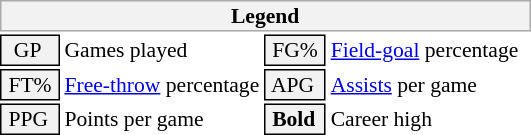<table class="toccolours" style="font-size: 90%; white-space: nowrap;">
<tr>
<th colspan="6" style="background:#f2f2f2; border:1px solid #aaa;">Legend</th>
</tr>
<tr>
<td style="background:#f2f2f2; border:1px solid black;">  GP</td>
<td>Games played</td>
<td style="background:#f2f2f2; border:1px solid black;"> FG% </td>
<td style="padding-right: 8px"><a href='#'>Field-goal</a> percentage</td>
</tr>
<tr>
<td style="background:#f2f2f2; border:1px solid black;"> FT% </td>
<td><a href='#'>Free-throw</a> percentage</td>
<td style="background:#f2f2f2; border:1px solid black;"> APG </td>
<td><a href='#'>Assists</a> per game</td>
</tr>
<tr>
<td style="background:#f2f2f2; border:1px solid black;"> PPG </td>
<td>Points per game</td>
<td style="background-color: #F2F2F2; border: 1px solid black"> <strong>Bold</strong> </td>
<td>Career high</td>
</tr>
<tr>
</tr>
</table>
